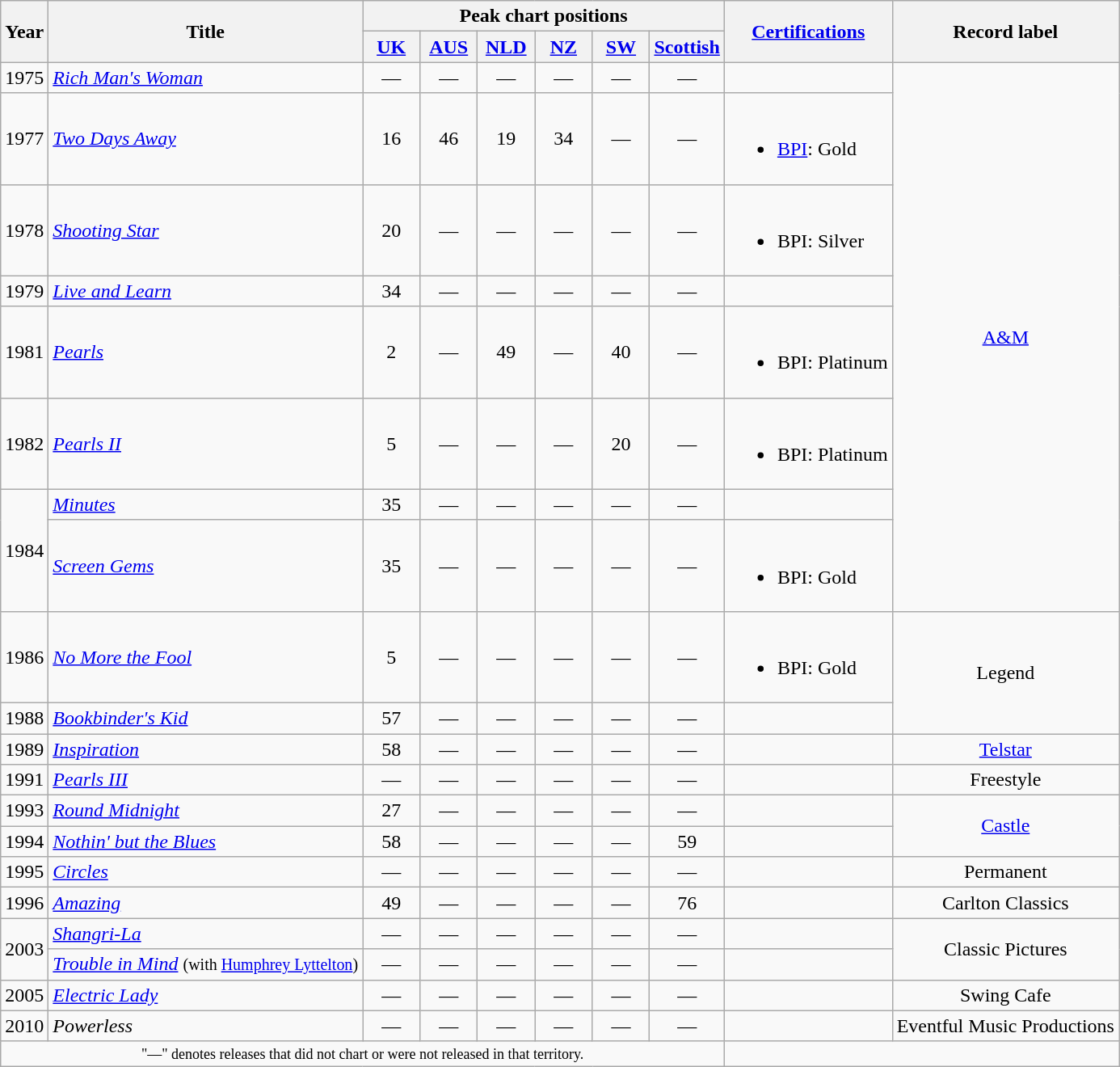<table class="wikitable">
<tr>
<th scope="col" rowspan="2">Year</th>
<th scope="col" rowspan="2">Title</th>
<th scope="col" colspan="6">Peak chart positions</th>
<th scope="col" rowspan="2"><a href='#'>Certifications</a></th>
<th scope="col" rowspan="2">Record label</th>
</tr>
<tr>
<th width="40"><a href='#'>UK</a><br></th>
<th width="40"><a href='#'>AUS</a><br></th>
<th width="40"><a href='#'>NLD</a><br></th>
<th width="40"><a href='#'>NZ</a><br></th>
<th width="40"><a href='#'>SW</a><br></th>
<th width="40"><a href='#'>Scottish</a><br></th>
</tr>
<tr>
<td style="text-align:center;">1975</td>
<td><em><a href='#'>Rich Man's Woman</a></em></td>
<td style="text-align:center;">—</td>
<td style="text-align:center;">—</td>
<td style="text-align:center;">—</td>
<td style="text-align:center;">—</td>
<td style="text-align:center;">—</td>
<td style="text-align:center;">—</td>
<td></td>
<td rowspan="8" style="text-align:center;"><a href='#'>A&M</a></td>
</tr>
<tr>
<td style="text-align:center;">1977</td>
<td><em><a href='#'>Two Days Away</a></em></td>
<td style="text-align:center;">16</td>
<td style="text-align:center;">46</td>
<td style="text-align:center;">19</td>
<td style="text-align:center;">34</td>
<td style="text-align:center;">—</td>
<td style="text-align:center;">—</td>
<td><br><ul><li><a href='#'>BPI</a>: Gold</li></ul></td>
</tr>
<tr>
<td style="text-align:center;">1978</td>
<td><em><a href='#'>Shooting Star</a></em></td>
<td style="text-align:center;">20</td>
<td style="text-align:center;">—</td>
<td style="text-align:center;">—</td>
<td style="text-align:center;">—</td>
<td style="text-align:center;">—</td>
<td style="text-align:center;">—</td>
<td><br><ul><li>BPI: Silver</li></ul></td>
</tr>
<tr>
<td style="text-align:center;">1979</td>
<td><em><a href='#'>Live and Learn</a></em></td>
<td style="text-align:center;">34</td>
<td style="text-align:center;">—</td>
<td style="text-align:center;">—</td>
<td style="text-align:center;">—</td>
<td style="text-align:center;">—</td>
<td style="text-align:center;">—</td>
<td></td>
</tr>
<tr>
<td style="text-align:center;">1981</td>
<td><em><a href='#'>Pearls</a></em></td>
<td style="text-align:center;">2</td>
<td style="text-align:center;">—</td>
<td style="text-align:center;">49</td>
<td style="text-align:center;">—</td>
<td style="text-align:center;">40</td>
<td style="text-align:center;">—</td>
<td><br><ul><li>BPI: Platinum</li></ul></td>
</tr>
<tr>
<td style="text-align:center;">1982</td>
<td><em><a href='#'>Pearls II</a></em></td>
<td style="text-align:center;">5</td>
<td style="text-align:center;">—</td>
<td style="text-align:center;">—</td>
<td style="text-align:center;">—</td>
<td style="text-align:center;">20</td>
<td style="text-align:center;">—</td>
<td><br><ul><li>BPI: Platinum</li></ul></td>
</tr>
<tr>
<td rowspan="2" style="text-align:center;">1984</td>
<td><em><a href='#'>Minutes</a></em></td>
<td style="text-align:center;">35</td>
<td style="text-align:center;">—</td>
<td style="text-align:center;">—</td>
<td style="text-align:center;">—</td>
<td style="text-align:center;">—</td>
<td style="text-align:center;">—</td>
<td></td>
</tr>
<tr>
<td><em><a href='#'>Screen Gems</a></em></td>
<td style="text-align:center;">35</td>
<td style="text-align:center;">—</td>
<td style="text-align:center;">—</td>
<td style="text-align:center;">—</td>
<td style="text-align:center;">—</td>
<td style="text-align:center;">—</td>
<td><br><ul><li>BPI: Gold</li></ul></td>
</tr>
<tr>
<td style="text-align:center;">1986</td>
<td><em><a href='#'>No More the Fool</a></em></td>
<td style="text-align:center;">5</td>
<td style="text-align:center;">—</td>
<td style="text-align:center;">—</td>
<td style="text-align:center;">—</td>
<td style="text-align:center;">—</td>
<td style="text-align:center;">—</td>
<td><br><ul><li>BPI: Gold</li></ul></td>
<td rowspan="2" style="text-align:center;">Legend</td>
</tr>
<tr>
<td style="text-align:center;">1988</td>
<td><em><a href='#'>Bookbinder's Kid</a></em></td>
<td style="text-align:center;">57</td>
<td style="text-align:center;">—</td>
<td style="text-align:center;">—</td>
<td style="text-align:center;">—</td>
<td style="text-align:center;">—</td>
<td style="text-align:center;">—</td>
<td></td>
</tr>
<tr>
<td style="text-align:center;">1989</td>
<td><em><a href='#'>Inspiration</a></em></td>
<td style="text-align:center;">58</td>
<td style="text-align:center;">—</td>
<td style="text-align:center;">—</td>
<td style="text-align:center;">—</td>
<td style="text-align:center;">—</td>
<td style="text-align:center;">—</td>
<td></td>
<td style="text-align:center;"><a href='#'>Telstar</a></td>
</tr>
<tr>
<td style="text-align:center;">1991</td>
<td><em><a href='#'>Pearls III</a></em></td>
<td style="text-align:center;">—</td>
<td style="text-align:center;">—</td>
<td style="text-align:center;">—</td>
<td style="text-align:center;">—</td>
<td style="text-align:center;">—</td>
<td style="text-align:center;">—</td>
<td></td>
<td style="text-align:center;">Freestyle</td>
</tr>
<tr>
<td style="text-align:center;">1993</td>
<td><em><a href='#'>Round Midnight</a></em></td>
<td style="text-align:center;">27</td>
<td style="text-align:center;">—</td>
<td style="text-align:center;">—</td>
<td style="text-align:center;">—</td>
<td style="text-align:center;">—</td>
<td style="text-align:center;">—</td>
<td></td>
<td rowspan="2" style="text-align:center;"><a href='#'>Castle</a></td>
</tr>
<tr>
<td style="text-align:center;">1994</td>
<td><em><a href='#'>Nothin' but the Blues</a></em></td>
<td style="text-align:center;">58</td>
<td style="text-align:center;">—</td>
<td style="text-align:center;">—</td>
<td style="text-align:center;">—</td>
<td style="text-align:center;">—</td>
<td style="text-align:center;">59</td>
<td></td>
</tr>
<tr>
<td style="text-align:center;">1995</td>
<td><em><a href='#'>Circles</a></em></td>
<td style="text-align:center;">—</td>
<td style="text-align:center;">—</td>
<td style="text-align:center;">—</td>
<td style="text-align:center;">—</td>
<td style="text-align:center;">—</td>
<td style="text-align:center;">—</td>
<td></td>
<td style="text-align:center;">Permanent</td>
</tr>
<tr>
<td style="text-align:center;">1996</td>
<td><em><a href='#'>Amazing</a></em></td>
<td style="text-align:center;">49</td>
<td style="text-align:center;">—</td>
<td style="text-align:center;">—</td>
<td style="text-align:center;">—</td>
<td style="text-align:center;">—</td>
<td style="text-align:center;">76</td>
<td></td>
<td style="text-align:center;">Carlton Classics</td>
</tr>
<tr>
<td rowspan="2"  style="text-align:center;">2003</td>
<td><em><a href='#'>Shangri-La</a></em></td>
<td style="text-align:center;">—</td>
<td style="text-align:center;">—</td>
<td style="text-align:center;">—</td>
<td style="text-align:center;">—</td>
<td style="text-align:center;">—</td>
<td style="text-align:center;">—</td>
<td></td>
<td rowspan="2" style="text-align:center;">Classic Pictures</td>
</tr>
<tr>
<td><em><a href='#'>Trouble in Mind</a></em> <small>(with <a href='#'>Humphrey Lyttelton</a>)</small></td>
<td style="text-align:center;">—</td>
<td style="text-align:center;">—</td>
<td style="text-align:center;">—</td>
<td style="text-align:center;">—</td>
<td style="text-align:center;">—</td>
<td style="text-align:center;">—</td>
<td></td>
</tr>
<tr>
<td style="text-align:center;">2005</td>
<td><em><a href='#'>Electric Lady</a></em></td>
<td style="text-align:center;">—</td>
<td style="text-align:center;">—</td>
<td style="text-align:center;">—</td>
<td style="text-align:center;">—</td>
<td style="text-align:center;">—</td>
<td style="text-align:center;">—</td>
<td></td>
<td style="text-align:center;">Swing Cafe</td>
</tr>
<tr>
<td style="text-align:center;">2010</td>
<td><em>Powerless</em></td>
<td style="text-align:center;">—</td>
<td style="text-align:center;">—</td>
<td style="text-align:center;">—</td>
<td style="text-align:center;">—</td>
<td style="text-align:center;">—</td>
<td style="text-align:center;">—</td>
<td></td>
<td style="text-align:center;">Eventful Music Productions</td>
</tr>
<tr>
<td colspan="8" style="text-align:center; font-size:9pt;">"—" denotes releases that did not chart or were not released in that territory.</td>
</tr>
</table>
